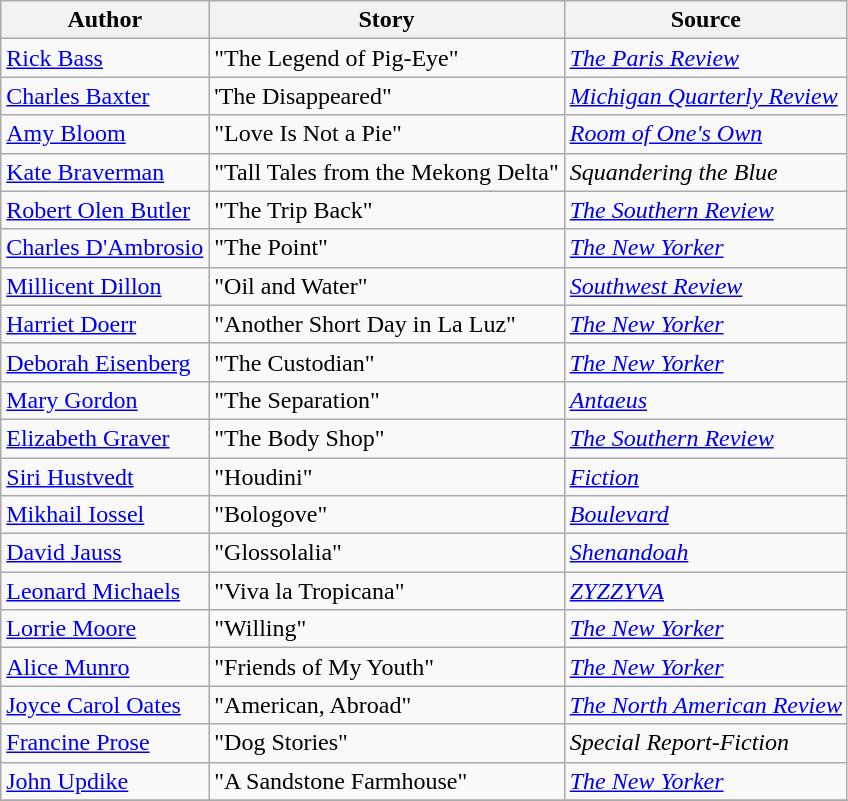<table class="wikitable">
<tr>
<th>Author</th>
<th>Story</th>
<th>Source</th>
</tr>
<tr>
<td><a href='#'>Rick Bass</a></td>
<td>"The Legend of Pig-Eye"</td>
<td><em><a href='#'>The Paris Review</a></em></td>
</tr>
<tr>
<td><a href='#'>Charles Baxter</a></td>
<td>'The Disappeared"</td>
<td><em><a href='#'>Michigan Quarterly Review</a></em></td>
</tr>
<tr>
<td><a href='#'>Amy Bloom</a></td>
<td>"Love Is Not a Pie"</td>
<td><em><a href='#'>Room of One's Own</a></em></td>
</tr>
<tr>
<td><a href='#'>Kate Braverman</a></td>
<td>"Tall Tales from the Mekong Delta"</td>
<td><em>Squandering the Blue</em></td>
</tr>
<tr>
<td><a href='#'>Robert Olen Butler</a></td>
<td>"The Trip Back"</td>
<td><em><a href='#'>The Southern Review</a></em></td>
</tr>
<tr>
<td><a href='#'>Charles D'Ambrosio</a></td>
<td>"The Point"</td>
<td><em><a href='#'>The New Yorker</a></em></td>
</tr>
<tr>
<td><a href='#'>Millicent Dillon</a></td>
<td>"Oil and Water"</td>
<td><em><a href='#'>Southwest Review</a></em></td>
</tr>
<tr>
<td><a href='#'>Harriet Doerr</a></td>
<td>"Another Short Day in La Luz"</td>
<td><em><a href='#'>The New Yorker</a></em></td>
</tr>
<tr>
<td><a href='#'>Deborah Eisenberg</a></td>
<td>"The Custodian"</td>
<td><em><a href='#'>The New Yorker</a></em></td>
</tr>
<tr>
<td><a href='#'>Mary Gordon</a></td>
<td>"The Separation"</td>
<td><em><a href='#'>Antaeus</a></em></td>
</tr>
<tr>
<td><a href='#'>Elizabeth Graver</a></td>
<td>"The Body Shop"</td>
<td><em><a href='#'>The Southern Review</a></em></td>
</tr>
<tr>
<td><a href='#'>Siri Hustvedt</a></td>
<td>"Houdini"</td>
<td><em><a href='#'>Fiction</a></em></td>
</tr>
<tr>
<td><a href='#'>Mikhail Iossel</a></td>
<td>"Bologove"</td>
<td><em><a href='#'>Boulevard</a></em></td>
</tr>
<tr>
<td><a href='#'>David Jauss</a></td>
<td>"Glossolalia"</td>
<td><em><a href='#'>Shenandoah</a></em></td>
</tr>
<tr>
<td><a href='#'>Leonard Michaels</a></td>
<td>"Viva la Tropicana"</td>
<td><em><a href='#'>ZYZZYVA</a></em></td>
</tr>
<tr>
<td><a href='#'>Lorrie Moore</a></td>
<td>"Willing"</td>
<td><em><a href='#'>The New Yorker</a></em></td>
</tr>
<tr>
<td><a href='#'>Alice Munro</a></td>
<td>"Friends of My Youth"</td>
<td><em><a href='#'>The New Yorker</a></em></td>
</tr>
<tr>
<td><a href='#'>Joyce Carol Oates</a></td>
<td>"American, Abroad"</td>
<td><em><a href='#'>The North American Review</a></em></td>
</tr>
<tr>
<td><a href='#'>Francine Prose</a></td>
<td>"Dog Stories"</td>
<td><em>Special Report-Fiction</em></td>
</tr>
<tr>
<td><a href='#'>John Updike</a></td>
<td>"A Sandstone Farmhouse"</td>
<td><em><a href='#'>The New Yorker</a></em></td>
</tr>
<tr>
</tr>
</table>
